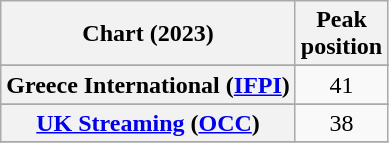<table class="wikitable sortable plainrowheaders" style="text-align:center;">
<tr>
<th scope="col">Chart (2023)</th>
<th scope="col">Peak<br>position</th>
</tr>
<tr>
</tr>
<tr>
</tr>
<tr>
<th scope="row">Greece International (<a href='#'>IFPI</a>)</th>
<td>41</td>
</tr>
<tr>
</tr>
<tr>
<th scope="row"><a href='#'>UK Streaming</a> (<a href='#'>OCC</a>)</th>
<td>38</td>
</tr>
<tr>
</tr>
</table>
